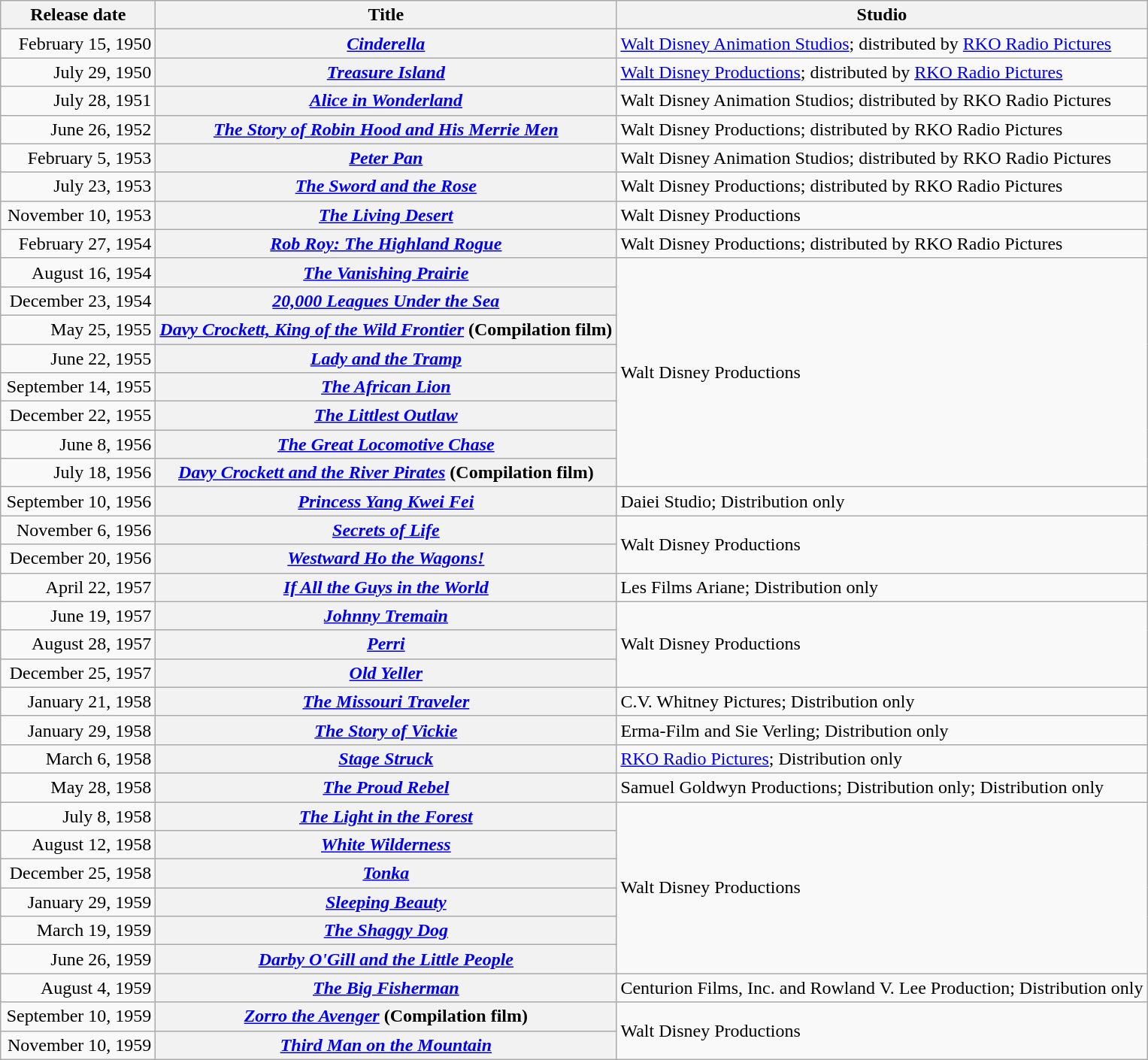<table class="wikitable plainrowheaders sortable">
<tr>
<th scope="col" style="width:130px;">Release date</th>
<th scope="col">Title</th>
<th scope="col">Studio</th>
</tr>
<tr>
<td style="text-align:right;">February 15, 1950</td>
<th scope="row"><em><a href='#'>Cinderella</a></em></th>
<td><a href='#'>Walt Disney Animation Studios</a>; distributed by <a href='#'>RKO Radio Pictures</a></td>
</tr>
<tr>
<td style="text-align:right;">July 29, 1950</td>
<th scope="row"><em><a href='#'>Treasure Island</a></em></th>
<td><a href='#'>Walt Disney Productions</a>; distributed by <a href='#'>RKO Radio Pictures</a></td>
</tr>
<tr>
<td style="text-align:right;">July 28, 1951</td>
<th scope="row"><em><a href='#'>Alice in Wonderland</a></em></th>
<td>Walt Disney Animation Studios; distributed by RKO Radio Pictures</td>
</tr>
<tr>
<td style="text-align:right;">June 26, 1952</td>
<th scope="row"><em><a href='#'>The Story of Robin Hood and His Merrie Men</a></em></th>
<td>Walt Disney Productions; distributed by RKO Radio Pictures</td>
</tr>
<tr>
<td style="text-align:right;">February 5, 1953</td>
<th scope="row"><em><a href='#'>Peter Pan</a></em></th>
<td>Walt Disney Animation Studios; distributed by RKO Radio Pictures</td>
</tr>
<tr>
<td style="text-align:right;">July 23, 1953</td>
<th scope="row"><em><a href='#'>The Sword and the Rose</a></em></th>
<td>Walt Disney Productions; distributed by RKO Radio Pictures</td>
</tr>
<tr>
<td style="text-align:right;">November 10, 1953</td>
<th scope="row"><em><a href='#'>The Living Desert</a></em></th>
<td>Walt Disney Productions</td>
</tr>
<tr>
<td style="text-align:right;">February 27, 1954</td>
<th scope="row"><em><a href='#'>Rob Roy: The Highland Rogue</a></em></th>
<td>Walt Disney Productions; distributed by RKO Radio Pictures</td>
</tr>
<tr>
<td style="text-align:right;">August 16, 1954</td>
<th scope="row"><em><a href='#'>The Vanishing Prairie</a></em></th>
<td rowspan="8">Walt Disney Productions</td>
</tr>
<tr>
<td style="text-align:right;">December 23, 1954</td>
<th scope="row"><em><a href='#'>20,000 Leagues Under the Sea</a></em></th>
</tr>
<tr>
<td style="text-align:right;">May 25, 1955</td>
<th scope="row"><em><a href='#'>Davy Crockett, King of the Wild Frontier</a></em> (Compilation film)</th>
</tr>
<tr>
<td style="text-align:right;">June 22, 1955</td>
<th scope="row"><em><a href='#'>Lady and the Tramp</a></em></th>
</tr>
<tr>
<td style="text-align:right;">September 14, 1955</td>
<th scope="row"><em><a href='#'>The African Lion</a></em></th>
</tr>
<tr>
<td style="text-align:right;">December 22, 1955</td>
<th scope="row"><em><a href='#'>The Littlest Outlaw</a></em></th>
</tr>
<tr>
<td style="text-align:right;">June 8, 1956</td>
<th scope="row"><em><a href='#'>The Great Locomotive Chase</a></em></th>
</tr>
<tr>
<td style="text-align:right;">July 18, 1956</td>
<th scope="row"><em><a href='#'>Davy Crockett and the River Pirates</a></em> (Compilation film)</th>
</tr>
<tr>
<td style="text-align:right;">September 10, 1956</td>
<th scope="row"><em><a href='#'>Princess Yang Kwei Fei</a></em></th>
<td>Daiei Studio; Distribution only</td>
</tr>
<tr>
<td style="text-align:right;">November 6, 1956</td>
<th scope="row"><em><a href='#'>Secrets of Life</a></em></th>
<td rowspan="2">Walt Disney Productions</td>
</tr>
<tr>
<td style="text-align:right;">December 20, 1956</td>
<th scope="row"><em><a href='#'>Westward Ho the Wagons!</a></em></th>
</tr>
<tr>
<td style="text-align:right;">April 22, 1957</td>
<th scope="row"><em><a href='#'>If All the Guys in the World</a></em></th>
<td>Les Films Ariane; Distribution only</td>
</tr>
<tr>
<td style="text-align:right;">June 19, 1957</td>
<th scope="row"><em><a href='#'>Johnny Tremain</a></em></th>
<td rowspan="3">Walt Disney Productions</td>
</tr>
<tr>
<td style="text-align:right;">August 28, 1957</td>
<th scope="row"><em><a href='#'>Perri</a></em></th>
</tr>
<tr>
<td style="text-align:right;">December 25, 1957</td>
<th scope="row"><em><a href='#'>Old Yeller</a></em></th>
</tr>
<tr>
<td style="text-align:right;">January 21, 1958</td>
<th scope="row"><em><a href='#'>The Missouri Traveler</a></em></th>
<td>C.V. Whitney Pictures; Distribution only</td>
</tr>
<tr>
<td style="text-align:right;">January 29, 1958</td>
<th scope="row"><em><a href='#'>The Story of Vickie</a></em></th>
<td>Erma-Film and Sie Verling; Distribution only</td>
</tr>
<tr>
<td style="text-align:right;">March 6, 1958</td>
<th scope="row"><em><a href='#'>Stage Struck</a></em></th>
<td><a href='#'>RKO Radio Pictures</a>; Distribution only</td>
</tr>
<tr>
<td style="text-align:right;">May 28, 1958</td>
<th scope="row"><em><a href='#'>The Proud Rebel</a></em></th>
<td>Samuel Goldwyn Productions; Distribution only; Distribution only</td>
</tr>
<tr>
<td style="text-align:right;">July 8, 1958</td>
<th scope="row"><em><a href='#'>The Light in the Forest</a></em></th>
<td rowspan="6">Walt Disney Productions</td>
</tr>
<tr>
<td style="text-align:right;">August 12, 1958</td>
<th scope="row"><em><a href='#'>White Wilderness</a></em></th>
</tr>
<tr>
<td style="text-align:right;">December 25, 1958</td>
<th scope="row"><em><a href='#'>Tonka</a></em></th>
</tr>
<tr>
<td style="text-align:right;">January 29, 1959</td>
<th scope="row"><em><a href='#'>Sleeping Beauty</a></em></th>
</tr>
<tr>
<td style="text-align:right;">March 19, 1959</td>
<th scope="row"><em><a href='#'>The Shaggy Dog</a></em></th>
</tr>
<tr>
<td style="text-align:right;">June 26, 1959</td>
<th scope="row"><em><a href='#'>Darby O'Gill and the Little People</a></em></th>
</tr>
<tr>
<td style="text-align:right;">August 4, 1959</td>
<th scope="row"><em><a href='#'>The Big Fisherman</a></em></th>
<td>Centurion Films, Inc. and Rowland V. Lee Production; Distribution only</td>
</tr>
<tr>
<td style="text-align:right;">September 10, 1959</td>
<th scope="row"><em><a href='#'>Zorro the Avenger</a></em> (Compilation film)</th>
<td rowspan="2">Walt Disney Productions</td>
</tr>
<tr>
<td style="text-align:right;">November 10, 1959</td>
<th scope="row"><em><a href='#'>Third Man on the Mountain</a></em></th>
</tr>
</table>
